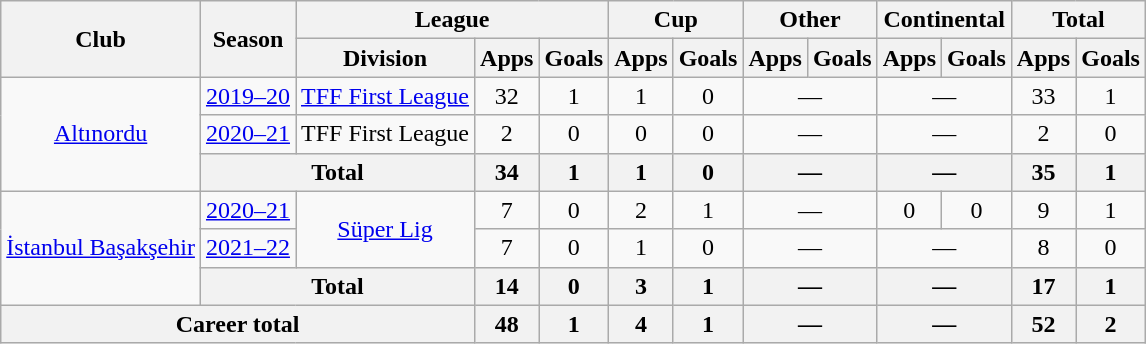<table class="wikitable" style="text-align:center">
<tr>
<th rowspan="2">Club</th>
<th rowspan="2">Season</th>
<th colspan="3">League</th>
<th colspan="2">Cup</th>
<th colspan="2">Other</th>
<th colspan="2">Continental</th>
<th colspan="2">Total</th>
</tr>
<tr>
<th>Division</th>
<th>Apps</th>
<th>Goals</th>
<th>Apps</th>
<th>Goals</th>
<th>Apps</th>
<th>Goals</th>
<th>Apps</th>
<th>Goals</th>
<th>Apps</th>
<th>Goals</th>
</tr>
<tr>
<td rowspan="3"><a href='#'>Altınordu</a></td>
<td><a href='#'>2019–20</a></td>
<td><a href='#'>TFF First League</a></td>
<td>32</td>
<td>1</td>
<td>1</td>
<td>0</td>
<td colspan="2">—</td>
<td colspan="2">—</td>
<td>33</td>
<td>1</td>
</tr>
<tr>
<td><a href='#'>2020–21</a></td>
<td>TFF First League</td>
<td>2</td>
<td>0</td>
<td>0</td>
<td>0</td>
<td colspan="2">—</td>
<td colspan="2">—</td>
<td>2</td>
<td>0</td>
</tr>
<tr>
<th colspan="2">Total</th>
<th>34</th>
<th>1</th>
<th>1</th>
<th>0</th>
<th colspan="2">—</th>
<th colspan="2">—</th>
<th>35</th>
<th>1</th>
</tr>
<tr>
<td rowspan="3"><a href='#'>İstanbul Başakşehir</a></td>
<td><a href='#'>2020–21</a></td>
<td rowspan="2"><a href='#'>Süper Lig</a></td>
<td>7</td>
<td>0</td>
<td>2</td>
<td>1</td>
<td colspan="2">—</td>
<td>0</td>
<td>0</td>
<td>9</td>
<td>1</td>
</tr>
<tr>
<td><a href='#'>2021–22</a></td>
<td>7</td>
<td>0</td>
<td>1</td>
<td>0</td>
<td colspan="2">—</td>
<td colspan="2">—</td>
<td>8</td>
<td>0</td>
</tr>
<tr>
<th colspan="2">Total</th>
<th>14</th>
<th>0</th>
<th>3</th>
<th>1</th>
<th colspan="2">—</th>
<th colspan="2">—</th>
<th>17</th>
<th>1</th>
</tr>
<tr>
<th colspan="3">Career total</th>
<th>48</th>
<th>1</th>
<th>4</th>
<th>1</th>
<th colspan="2">—</th>
<th colspan="2">—</th>
<th>52</th>
<th>2</th>
</tr>
</table>
